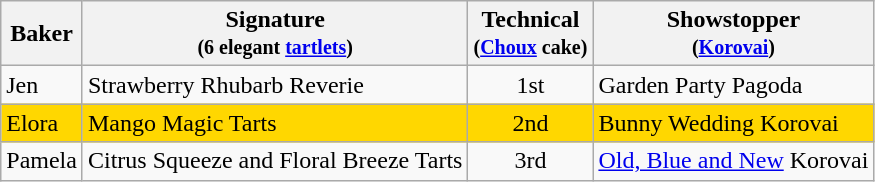<table class="wikitable" style="text-align:center;">
<tr>
<th>Baker</th>
<th>Signature<br><small>(6 elegant <a href='#'>tartlets</a>)</small></th>
<th>Technical<br><small>(<a href='#'>Choux</a> cake)</small></th>
<th>Showstopper<br><small>(<a href='#'>Korovai</a>)</small></th>
</tr>
<tr>
<td align="left">Jen</td>
<td align="left">Strawberry Rhubarb Reverie</td>
<td>1st</td>
<td align="left">Garden Party Pagoda</td>
</tr>
<tr bgcolor=gold>
<td align="left">Elora</td>
<td align="left">Mango Magic Tarts</td>
<td>2nd</td>
<td align="left">Bunny Wedding Korovai</td>
</tr>
<tr>
<td align="left">Pamela</td>
<td align="left">Citrus Squeeze and Floral Breeze Tarts</td>
<td>3rd</td>
<td align="left"><a href='#'>Old, Blue and New</a> Korovai</td>
</tr>
</table>
